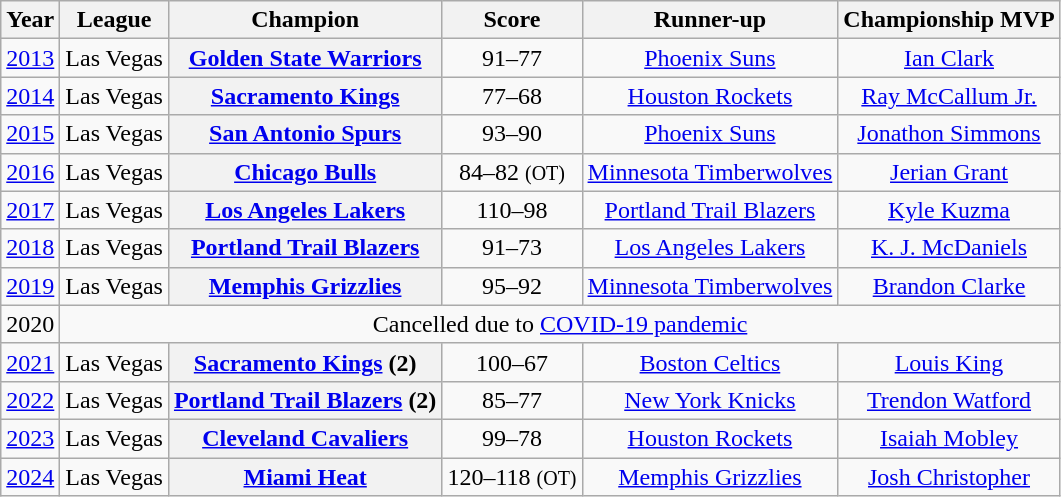<table class="wikitable sortable" style="text-align:center;">
<tr>
<th>Year</th>
<th>League</th>
<th>Champion</th>
<th>Score</th>
<th>Runner-up</th>
<th>Championship MVP</th>
</tr>
<tr>
<td><a href='#'>2013</a></td>
<td>Las Vegas</td>
<th><a href='#'>Golden State Warriors</a></th>
<td>91–77</td>
<td><a href='#'>Phoenix Suns</a></td>
<td><a href='#'>Ian Clark</a></td>
</tr>
<tr>
<td><a href='#'>2014</a></td>
<td>Las Vegas</td>
<th><a href='#'>Sacramento Kings</a></th>
<td>77–68</td>
<td><a href='#'>Houston Rockets</a></td>
<td><a href='#'>Ray McCallum Jr.</a></td>
</tr>
<tr>
<td><a href='#'>2015</a></td>
<td>Las Vegas</td>
<th><a href='#'>San Antonio Spurs</a></th>
<td>93–90</td>
<td><a href='#'>Phoenix Suns</a></td>
<td><a href='#'>Jonathon Simmons</a></td>
</tr>
<tr>
<td><a href='#'>2016</a></td>
<td>Las Vegas</td>
<th><a href='#'>Chicago Bulls</a></th>
<td>84–82 <small>(OT)</small></td>
<td><a href='#'>Minnesota Timberwolves</a></td>
<td><a href='#'>Jerian Grant</a></td>
</tr>
<tr>
<td><a href='#'>2017</a></td>
<td>Las Vegas</td>
<th><a href='#'>Los Angeles Lakers</a></th>
<td>110–98</td>
<td><a href='#'>Portland Trail Blazers</a></td>
<td><a href='#'>Kyle Kuzma</a></td>
</tr>
<tr>
<td><a href='#'>2018</a></td>
<td>Las Vegas</td>
<th><a href='#'>Portland Trail Blazers</a></th>
<td>91–73</td>
<td><a href='#'>Los Angeles Lakers</a></td>
<td><a href='#'>K. J. McDaniels</a></td>
</tr>
<tr>
<td><a href='#'>2019</a></td>
<td>Las Vegas</td>
<th><a href='#'>Memphis Grizzlies</a></th>
<td>95–92</td>
<td><a href='#'>Minnesota Timberwolves</a></td>
<td><a href='#'>Brandon Clarke</a></td>
</tr>
<tr>
<td>2020</td>
<td colspan="5">Cancelled due to <a href='#'>COVID-19 pandemic</a></td>
</tr>
<tr>
<td><a href='#'>2021</a></td>
<td>Las Vegas</td>
<th><a href='#'>Sacramento Kings</a> (2)</th>
<td>100–67</td>
<td><a href='#'>Boston Celtics</a></td>
<td><a href='#'>Louis King</a></td>
</tr>
<tr>
<td><a href='#'>2022</a></td>
<td>Las Vegas</td>
<th><a href='#'>Portland Trail Blazers</a> (2)</th>
<td>85–77</td>
<td><a href='#'>New York Knicks</a></td>
<td><a href='#'>Trendon Watford</a></td>
</tr>
<tr>
<td><a href='#'>2023</a></td>
<td>Las Vegas</td>
<th><a href='#'>Cleveland Cavaliers</a></th>
<td>99–78</td>
<td><a href='#'>Houston Rockets</a></td>
<td><a href='#'>Isaiah Mobley</a></td>
</tr>
<tr>
<td><a href='#'>2024</a></td>
<td>Las Vegas</td>
<th><a href='#'>Miami Heat</a></th>
<td>120–118 <small>(OT)</small></td>
<td><a href='#'>Memphis Grizzlies</a></td>
<td><a href='#'>Josh Christopher</a></td>
</tr>
</table>
